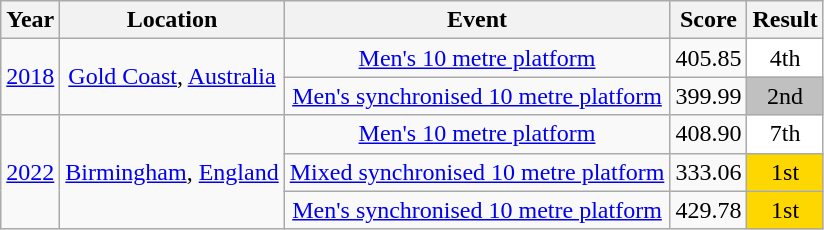<table class="wikitable" style="text-align:center;">
<tr>
<th>Year</th>
<th>Location</th>
<th>Event</th>
<th>Score</th>
<th>Result</th>
</tr>
<tr>
<td rowspan=2><a href='#'>2018</a></td>
<td rowspan=2><a href='#'>Gold Coast</a>, <a href='#'>Australia</a></td>
<td><a href='#'>Men's 10 metre platform</a></td>
<td>405.85</td>
<td bgcolor="white">4th</td>
</tr>
<tr>
<td><a href='#'>Men's synchronised 10 metre platform</a></td>
<td>399.99</td>
<td bgcolor="silver">2nd</td>
</tr>
<tr>
<td rowspan=3><a href='#'>2022</a></td>
<td rowspan=3><a href='#'>Birmingham</a>, <a href='#'>England</a></td>
<td><a href='#'>Men's 10 metre platform</a></td>
<td>408.90</td>
<td bgcolor="white">7th</td>
</tr>
<tr>
<td><a href='#'>Mixed synchronised 10 metre platform</a></td>
<td>333.06</td>
<td bgcolor="gold">1st</td>
</tr>
<tr>
<td><a href='#'>Men's synchronised 10 metre platform</a></td>
<td>429.78</td>
<td bgcolor="gold">1st</td>
</tr>
</table>
